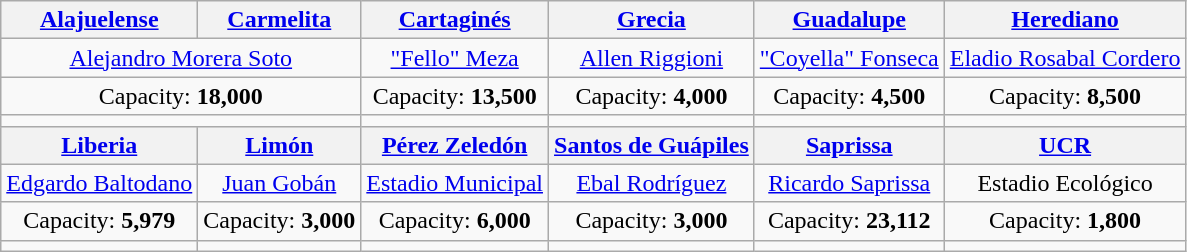<table class="wikitable" style="text-align:center">
<tr>
<th><a href='#'>Alajuelense</a></th>
<th><a href='#'>Carmelita</a></th>
<th><a href='#'>Cartaginés</a></th>
<th><a href='#'>Grecia</a></th>
<th><a href='#'>Guadalupe</a></th>
<th><a href='#'>Herediano</a></th>
</tr>
<tr>
<td colspan="2"><a href='#'>Alejandro Morera Soto</a></td>
<td><a href='#'>"Fello" Meza</a></td>
<td><a href='#'>Allen Riggioni</a></td>
<td><a href='#'>"Coyella" Fonseca</a></td>
<td><a href='#'>Eladio Rosabal Cordero</a></td>
</tr>
<tr>
<td colspan="2">Capacity: <strong>18,000</strong></td>
<td>Capacity: <strong>13,500</strong></td>
<td>Capacity: <strong>4,000</strong></td>
<td>Capacity: <strong>4,500</strong></td>
<td>Capacity: <strong>8,500</strong></td>
</tr>
<tr>
<td colspan="2"></td>
<td></td>
<td></td>
<td></td>
<td></td>
</tr>
<tr>
<th><a href='#'>Liberia</a></th>
<th><a href='#'>Limón</a></th>
<th><a href='#'>Pérez Zeledón</a></th>
<th><a href='#'>Santos de Guápiles</a></th>
<th><a href='#'>Saprissa</a></th>
<th><a href='#'>UCR</a></th>
</tr>
<tr>
<td><a href='#'>Edgardo Baltodano</a></td>
<td><a href='#'>Juan Gobán</a></td>
<td><a href='#'>Estadio Municipal</a></td>
<td><a href='#'>Ebal Rodríguez</a></td>
<td><a href='#'>Ricardo Saprissa</a></td>
<td>Estadio Ecológico</td>
</tr>
<tr>
<td>Capacity: <strong>5,979</strong></td>
<td>Capacity: <strong>3,000</strong></td>
<td>Capacity: <strong>6,000</strong></td>
<td>Capacity: <strong>3,000</strong></td>
<td>Capacity: <strong>23,112</strong></td>
<td>Capacity: <strong>1,800</strong></td>
</tr>
<tr>
<td></td>
<td></td>
<td></td>
<td></td>
<td></td>
<td></td>
</tr>
</table>
